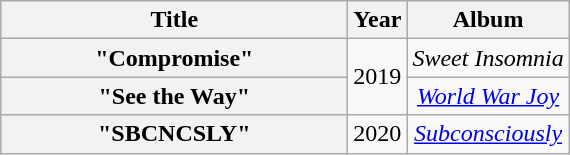<table class="wikitable plainrowheaders" style="text-align:center;">
<tr>
<th scope="col" style="width:14em;">Title</th>
<th scope="col" style="width:1em;">Year</th>
<th>Album</th>
</tr>
<tr>
<th scope="row">"Compromise"<br></th>
<td rowspan="2">2019</td>
<td><em>Sweet Insomnia</em></td>
</tr>
<tr>
<th scope="row">"See the Way"<br></th>
<td><em><a href='#'>World War Joy</a></em></td>
</tr>
<tr>
<th scope="row">"SBCNCSLY"<br></th>
<td>2020</td>
<td><em><a href='#'>Subconsciously</a></em></td>
</tr>
</table>
